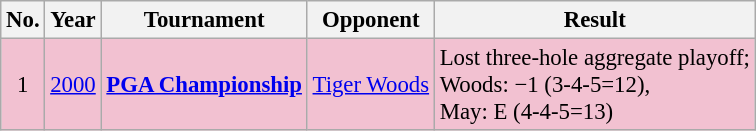<table class="wikitable" style="font-size:95%;">
<tr>
<th>No.</th>
<th>Year</th>
<th>Tournament</th>
<th>Opponent</th>
<th>Result</th>
</tr>
<tr style="background:#F2C1D1;">
<td align=center>1</td>
<td><a href='#'>2000</a></td>
<td><strong><a href='#'>PGA Championship</a></strong></td>
<td> <a href='#'>Tiger Woods</a></td>
<td>Lost three-hole aggregate playoff;<br>Woods: −1 (3-4-5=12),<br>May: E (4-4-5=13)</td>
</tr>
</table>
